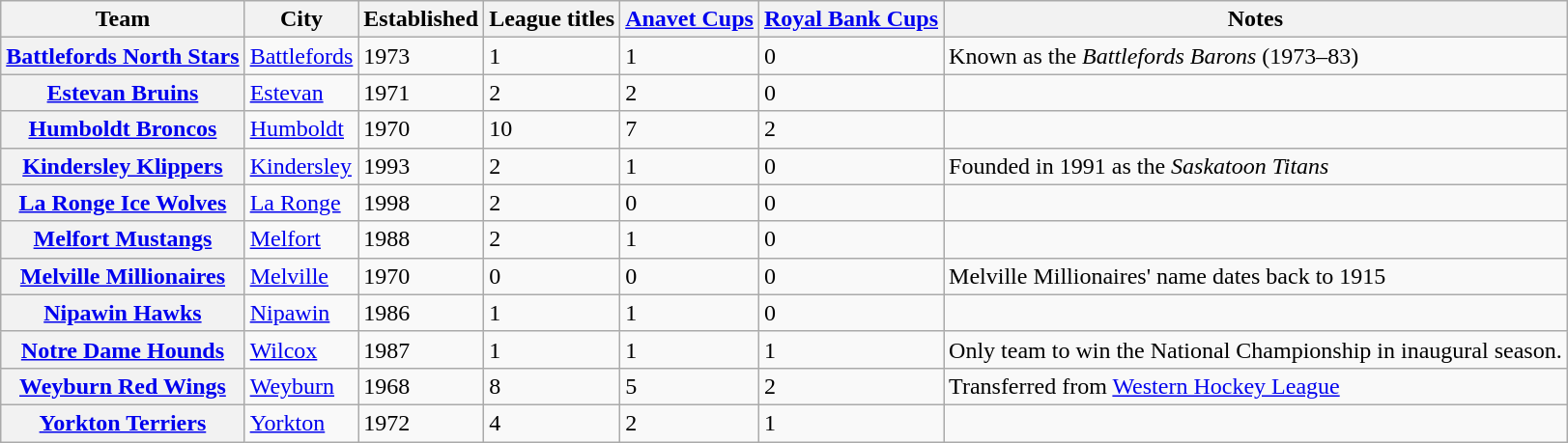<table class="wikitable sortable plainrowheaders">
<tr>
<th scope="col">Team</th>
<th scope="col">City</th>
<th scope="col">Established</th>
<th scope="col">League titles</th>
<th scope="col"><a href='#'>Anavet Cups</a></th>
<th scope="col"><a href='#'>Royal Bank Cups</a></th>
<th scope="col">Notes</th>
</tr>
<tr>
<th scope="row"><a href='#'>Battlefords North Stars</a></th>
<td><a href='#'>Battlefords</a></td>
<td>1973</td>
<td>1</td>
<td>1</td>
<td>0</td>
<td>Known as the <em>Battlefords Barons</em> (1973–83)</td>
</tr>
<tr>
<th scope="row"><a href='#'>Estevan Bruins</a></th>
<td><a href='#'>Estevan</a></td>
<td>1971</td>
<td>2</td>
<td>2</td>
<td>0</td>
<td></td>
</tr>
<tr>
<th scope="row"><a href='#'>Humboldt Broncos</a></th>
<td><a href='#'>Humboldt</a></td>
<td>1970</td>
<td>10</td>
<td>7</td>
<td>2</td>
<td></td>
</tr>
<tr>
<th scope="row"><a href='#'>Kindersley Klippers</a></th>
<td><a href='#'>Kindersley</a></td>
<td>1993</td>
<td>2</td>
<td>1</td>
<td>0</td>
<td>Founded in 1991 as the <em>Saskatoon Titans</em></td>
</tr>
<tr>
<th scope="row"><a href='#'>La Ronge Ice Wolves</a></th>
<td><a href='#'>La Ronge</a></td>
<td>1998</td>
<td>2</td>
<td>0</td>
<td>0</td>
<td></td>
</tr>
<tr>
<th scope="row"><a href='#'>Melfort Mustangs</a></th>
<td><a href='#'>Melfort</a></td>
<td>1988</td>
<td>2</td>
<td>1</td>
<td>0</td>
<td></td>
</tr>
<tr>
<th scope="row"><a href='#'>Melville Millionaires</a></th>
<td><a href='#'>Melville</a></td>
<td>1970</td>
<td>0</td>
<td>0</td>
<td>0</td>
<td>Melville Millionaires' name dates back to 1915</td>
</tr>
<tr>
<th scope="row"><a href='#'>Nipawin Hawks</a></th>
<td><a href='#'>Nipawin</a></td>
<td>1986</td>
<td>1</td>
<td>1</td>
<td>0</td>
<td></td>
</tr>
<tr>
<th scope="row"><a href='#'>Notre Dame Hounds</a></th>
<td><a href='#'>Wilcox</a></td>
<td>1987</td>
<td>1</td>
<td>1</td>
<td>1</td>
<td>Only team to win the National Championship in inaugural season.</td>
</tr>
<tr>
<th scope="row"><a href='#'>Weyburn Red Wings</a></th>
<td><a href='#'>Weyburn</a></td>
<td>1968</td>
<td>8</td>
<td>5</td>
<td>2</td>
<td>Transferred from <a href='#'>Western Hockey League</a></td>
</tr>
<tr>
<th scope="row"><a href='#'>Yorkton Terriers</a></th>
<td><a href='#'>Yorkton</a></td>
<td>1972</td>
<td>4</td>
<td>2</td>
<td>1</td>
<td></td>
</tr>
</table>
